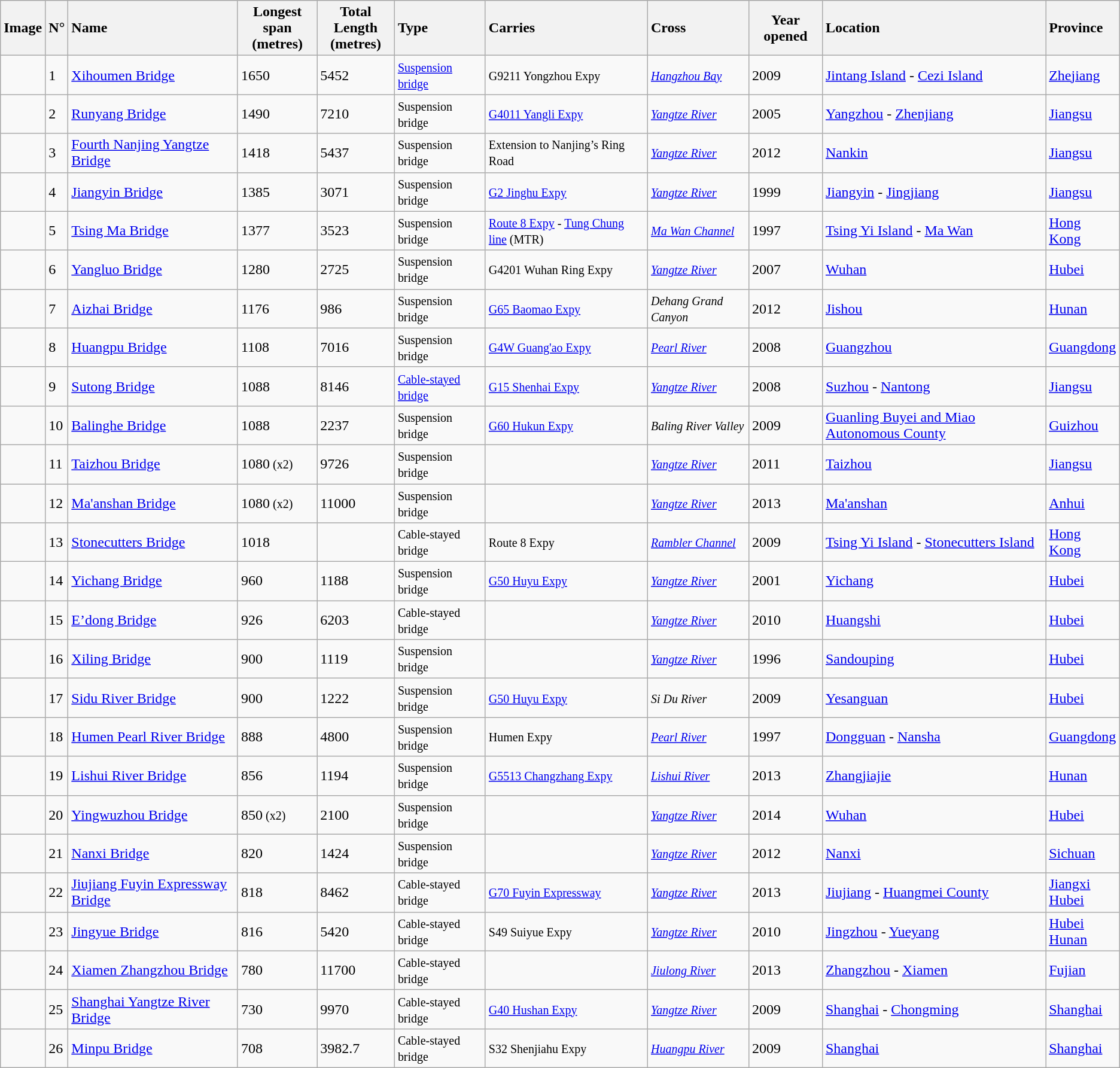<table class="wikitable sortable">
<tr style="background:#efefef;">
<th style="text-align:left;">Image</th>
<th style="text-align:left;">N°</th>
<th style="text-align:left;">Name</th>
<th style="text-align:center;">Longest span <br>(metres)</th>
<th style="text-align:center;">Total Length<br>(metres)</th>
<th style="text-align:left;">Type</th>
<th style="text-align:left;">Carries</th>
<th style="text-align:left;">Cross</th>
<th style="text-align:center;">Year opened</th>
<th style="text-align:left;">Location</th>
<th style="text-align:left;">Province</th>
</tr>
<tr>
<td></td>
<td>1</td>
<td><a href='#'>Xihoumen Bridge</a></td>
<td>1650</td>
<td>5452</td>
<td><small><a href='#'>Suspension bridge</a></small></td>
<td><small>G9211 Yongzhou Expy<br></small></td>
<td><small><em><a href='#'>Hangzhou Bay</a></em></small></td>
<td>2009</td>
<td><a href='#'>Jintang Island</a> - <a href='#'>Cezi Island</a><br> <small></small></td>
<td><a href='#'>Zhejiang</a></td>
</tr>
<tr>
<td></td>
<td>2</td>
<td><a href='#'>Runyang Bridge</a></td>
<td>1490</td>
<td>7210</td>
<td><small>Suspension bridge</small></td>
<td><small><a href='#'>G4011 Yangli Expy</a><br></small></td>
<td><small><em><a href='#'>Yangtze River</a></em></small></td>
<td>2005</td>
<td><a href='#'>Yangzhou</a> - <a href='#'>Zhenjiang</a><br><small></small></td>
<td><a href='#'>Jiangsu</a></td>
</tr>
<tr>
<td></td>
<td>3</td>
<td><a href='#'>Fourth Nanjing Yangtze Bridge</a></td>
<td>1418</td>
<td>5437</td>
<td><small>Suspension bridge</small></td>
<td><small>Extension to Nanjing’s Ring Road<br></small></td>
<td><small><em><a href='#'>Yangtze River</a></em></small></td>
<td>2012</td>
<td><a href='#'>Nankin</a><br><small></small></td>
<td><a href='#'>Jiangsu</a></td>
</tr>
<tr>
<td></td>
<td>4</td>
<td><a href='#'>Jiangyin Bridge</a></td>
<td>1385</td>
<td>3071</td>
<td><small>Suspension bridge</small></td>
<td><small><a href='#'>G2 Jinghu Expy</a><br></small></td>
<td><small><em><a href='#'>Yangtze River</a></em></small></td>
<td>1999</td>
<td><a href='#'>Jiangyin</a> - <a href='#'>Jingjiang</a><br><small></small></td>
<td><a href='#'>Jiangsu</a></td>
</tr>
<tr>
<td></td>
<td>5</td>
<td><a href='#'>Tsing Ma Bridge</a></td>
<td>1377</td>
<td>3523</td>
<td><small>Suspension bridge</small></td>
<td><small><a href='#'>Route 8 Expy</a> - <a href='#'>Tung Chung line</a> (MTR)<br></small></td>
<td><small><em><a href='#'>Ma Wan Channel</a></em></small></td>
<td>1997</td>
<td><a href='#'>Tsing Yi Island</a> - <a href='#'>Ma Wan</a><br><small></small></td>
<td><a href='#'>Hong Kong</a></td>
</tr>
<tr>
<td></td>
<td>6</td>
<td><a href='#'>Yangluo Bridge</a></td>
<td>1280</td>
<td>2725</td>
<td><small>Suspension bridge</small></td>
<td><small>G4201 Wuhan Ring Expy<br></small></td>
<td><small><em><a href='#'>Yangtze River</a></em></small></td>
<td>2007</td>
<td><a href='#'>Wuhan</a><br><small></small></td>
<td><a href='#'>Hubei</a></td>
</tr>
<tr>
<td></td>
<td>7</td>
<td><a href='#'>Aizhai Bridge</a></td>
<td>1176</td>
<td>986</td>
<td><small>Suspension bridge</small></td>
<td><small><a href='#'>G65 Baomao Expy</a><br></small></td>
<td><small><em>Dehang Grand Canyon</em></small></td>
<td>2012</td>
<td><a href='#'>Jishou</a><br><small></small></td>
<td><a href='#'>Hunan</a></td>
</tr>
<tr>
<td></td>
<td>8</td>
<td><a href='#'>Huangpu Bridge</a></td>
<td>1108</td>
<td>7016</td>
<td><small>Suspension bridge</small></td>
<td><small><a href='#'>G4W Guang'ao Expy</a><br></small></td>
<td><small><em><a href='#'>Pearl River</a></em></small></td>
<td>2008</td>
<td><a href='#'>Guangzhou</a><br><small></small></td>
<td><a href='#'>Guangdong</a></td>
</tr>
<tr>
<td></td>
<td>9</td>
<td><a href='#'>Sutong Bridge</a></td>
<td>1088</td>
<td>8146</td>
<td><small><a href='#'>Cable-stayed bridge</a></small></td>
<td><small><a href='#'>G15 Shenhai Expy</a><br></small></td>
<td><small><em><a href='#'>Yangtze River</a></em></small></td>
<td>2008</td>
<td><a href='#'>Suzhou</a> - <a href='#'>Nantong</a><br><small></small></td>
<td><a href='#'>Jiangsu</a></td>
</tr>
<tr>
<td></td>
<td>10</td>
<td><a href='#'>Balinghe Bridge</a></td>
<td>1088</td>
<td>2237</td>
<td><small>Suspension bridge</small></td>
<td><small><a href='#'>G60 Hukun Expy</a><br></small></td>
<td><small><em>Baling River Valley</em></small></td>
<td>2009</td>
<td><a href='#'>Guanling Buyei and Miao Autonomous County</a><br><small></small></td>
<td><a href='#'>Guizhou</a></td>
</tr>
<tr>
<td></td>
<td>11</td>
<td><a href='#'>Taizhou Bridge</a></td>
<td>1080<small> (x2)</small></td>
<td>9726</td>
<td><small>Suspension bridge</small></td>
<td><small> <br></small></td>
<td><small><em><a href='#'>Yangtze River</a></em></small></td>
<td>2011</td>
<td><a href='#'>Taizhou</a><br><small></small></td>
<td><a href='#'>Jiangsu</a></td>
</tr>
<tr>
<td></td>
<td>12</td>
<td><a href='#'>Ma'anshan Bridge</a></td>
<td>1080<small> (x2)</small></td>
<td>11000</td>
<td><small>Suspension bridge</small></td>
<td><small> <br></small></td>
<td><small><em><a href='#'>Yangtze River</a></em></small></td>
<td>2013</td>
<td><a href='#'>Ma'anshan</a><br><small></small></td>
<td><a href='#'>Anhui</a></td>
</tr>
<tr>
<td></td>
<td>13</td>
<td><a href='#'>Stonecutters Bridge</a></td>
<td>1018</td>
<td></td>
<td><small>Cable-stayed bridge</small></td>
<td><small>Route 8 Expy<br></small></td>
<td><small><em><a href='#'>Rambler Channel</a></em></small></td>
<td>2009</td>
<td><a href='#'>Tsing Yi Island</a> - <a href='#'>Stonecutters Island</a><br><small></small></td>
<td><a href='#'>Hong Kong</a></td>
</tr>
<tr>
<td></td>
<td>14</td>
<td><a href='#'>Yichang Bridge</a></td>
<td>960</td>
<td>1188</td>
<td><small>Suspension bridge</small></td>
<td><small><a href='#'>G50 Huyu Expy</a><br></small></td>
<td><small><em><a href='#'>Yangtze River</a></em></small></td>
<td>2001</td>
<td><a href='#'>Yichang</a><br><small></small></td>
<td><a href='#'>Hubei</a></td>
</tr>
<tr>
<td></td>
<td>15</td>
<td><a href='#'>E’dong Bridge</a></td>
<td>926</td>
<td>6203</td>
<td><small>Cable-stayed bridge</small></td>
<td><small> <br></small></td>
<td><small><em><a href='#'>Yangtze River</a></em></small></td>
<td>2010</td>
<td><a href='#'>Huangshi</a><br><small></small></td>
<td><a href='#'>Hubei</a></td>
</tr>
<tr>
<td></td>
<td>16</td>
<td><a href='#'>Xiling Bridge</a></td>
<td>900</td>
<td>1119</td>
<td><small>Suspension bridge</small></td>
<td><small> <br></small></td>
<td><small><em><a href='#'>Yangtze River</a></em></small></td>
<td>1996</td>
<td><a href='#'>Sandouping</a><br><small></small></td>
<td><a href='#'>Hubei</a></td>
</tr>
<tr>
<td></td>
<td>17</td>
<td><a href='#'>Sidu River Bridge</a></td>
<td>900</td>
<td>1222</td>
<td><small>Suspension bridge</small></td>
<td><small><a href='#'>G50 Huyu Expy</a><br></small></td>
<td><small><em>Si Du River</em></small></td>
<td>2009</td>
<td><a href='#'>Yesanguan</a><br><small></small></td>
<td><a href='#'>Hubei</a></td>
</tr>
<tr>
<td></td>
<td>18</td>
<td><a href='#'>Humen Pearl River Bridge</a></td>
<td>888</td>
<td>4800</td>
<td><small>Suspension bridge</small></td>
<td><small>Humen Expy<br></small></td>
<td><small><em><a href='#'>Pearl River</a></em></small></td>
<td>1997</td>
<td><a href='#'>Dongguan</a> - <a href='#'>Nansha</a><br><small></small></td>
<td><a href='#'>Guangdong</a></td>
</tr>
<tr>
<td></td>
<td>19</td>
<td><a href='#'>Lishui River Bridge</a></td>
<td>856</td>
<td>1194</td>
<td><small>Suspension bridge</small></td>
<td><small><a href='#'>G5513 Changzhang Expy</a></small></td>
<td><small><em><a href='#'>Lishui River</a></em></small></td>
<td>2013</td>
<td><a href='#'>Zhangjiajie</a> <br> <small></small></td>
<td><a href='#'>Hunan</a></td>
</tr>
<tr>
<td></td>
<td>20</td>
<td><a href='#'>Yingwuzhou Bridge</a></td>
<td>850<small> (x2)</small></td>
<td>2100</td>
<td><small>Suspension bridge</small></td>
<td><small> <br></small></td>
<td><small><em><a href='#'>Yangtze River</a></em></small></td>
<td>2014</td>
<td><a href='#'>Wuhan</a><br><small></small></td>
<td><a href='#'>Hubei</a></td>
</tr>
<tr>
<td></td>
<td>21</td>
<td><a href='#'>Nanxi Bridge</a></td>
<td>820</td>
<td>1424</td>
<td><small>Suspension bridge</small></td>
<td><small> <br></small></td>
<td><small><em><a href='#'>Yangtze River</a></em></small></td>
<td>2012</td>
<td><a href='#'>Nanxi</a><br><small></small></td>
<td><a href='#'>Sichuan</a></td>
</tr>
<tr>
<td></td>
<td>22</td>
<td><a href='#'>Jiujiang Fuyin Expressway Bridge</a></td>
<td>818</td>
<td>8462</td>
<td><small>Cable-stayed bridge</small></td>
<td><small><a href='#'>G70 Fuyin Expressway</a></small></td>
<td><small><em><a href='#'>Yangtze River</a></em></small></td>
<td>2013</td>
<td><a href='#'>Jiujiang</a> - <a href='#'>Huangmei County</a><br><small></small></td>
<td><a href='#'>Jiangxi</a><br><a href='#'>Hubei</a></td>
</tr>
<tr>
<td></td>
<td>23</td>
<td><a href='#'>Jingyue Bridge</a></td>
<td>816</td>
<td>5420</td>
<td><small>Cable-stayed bridge</small></td>
<td><small>S49 Suiyue Expy<br></small></td>
<td><small><em><a href='#'>Yangtze River</a></em></small></td>
<td>2010</td>
<td><a href='#'>Jingzhou</a> - <a href='#'>Yueyang</a><br><small></small></td>
<td><a href='#'>Hubei</a><br><a href='#'>Hunan</a></td>
</tr>
<tr>
<td></td>
<td>24</td>
<td><a href='#'>Xiamen Zhangzhou Bridge</a></td>
<td>780</td>
<td>11700</td>
<td><small>Cable-stayed bridge</small></td>
<td></td>
<td><small><em><a href='#'>Jiulong River</a></em></small></td>
<td>2013</td>
<td><a href='#'>Zhangzhou</a> - <a href='#'>Xiamen</a> <br> <small></small></td>
<td><a href='#'>Fujian</a></td>
</tr>
<tr>
<td></td>
<td>25</td>
<td><a href='#'>Shanghai Yangtze River Bridge</a></td>
<td>730</td>
<td>9970</td>
<td><small>Cable-stayed bridge</small></td>
<td><small><a href='#'>G40 Hushan Expy</a><br></small></td>
<td><small><em><a href='#'>Yangtze River</a></em></small></td>
<td>2009</td>
<td><a href='#'>Shanghai</a> - <a href='#'>Chongming</a><br><small></small></td>
<td><a href='#'>Shanghai</a></td>
</tr>
<tr>
<td></td>
<td>26</td>
<td><a href='#'>Minpu Bridge</a></td>
<td>708</td>
<td>3982.7</td>
<td><small>Cable-stayed bridge</small></td>
<td><small>S32 Shenjiahu Expy<br></small></td>
<td><small><em><a href='#'>Huangpu River</a></em></small></td>
<td>2009</td>
<td><a href='#'>Shanghai</a><br><small></small></td>
<td><a href='#'>Shanghai</a></td>
</tr>
</table>
